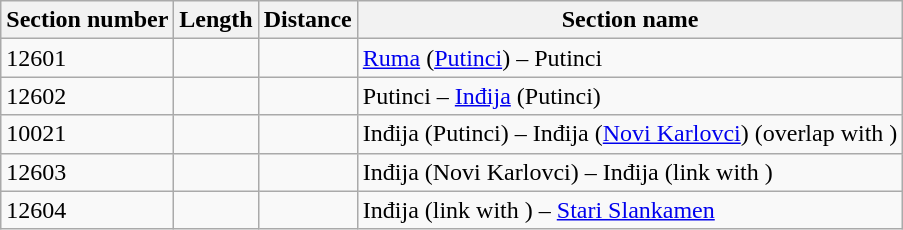<table class="wikitable">
<tr>
<th>Section number</th>
<th>Length</th>
<th>Distance</th>
<th>Section name</th>
</tr>
<tr>
<td>12601</td>
<td></td>
<td></td>
<td><a href='#'>Ruma</a> (<a href='#'>Putinci</a>) – Putinci</td>
</tr>
<tr>
<td>12602</td>
<td></td>
<td></td>
<td>Putinci – <a href='#'>Inđija</a> (Putinci)</td>
</tr>
<tr>
<td>10021</td>
<td></td>
<td></td>
<td>Inđija (Putinci) – Inđija (<a href='#'>Novi Karlovci</a>) (overlap with )</td>
</tr>
<tr>
<td>12603</td>
<td></td>
<td></td>
<td>Inđija (Novi Karlovci) – Inđija (link with )</td>
</tr>
<tr>
<td>12604</td>
<td></td>
<td></td>
<td>Inđija (link with ) – <a href='#'>Stari Slankamen</a></td>
</tr>
</table>
